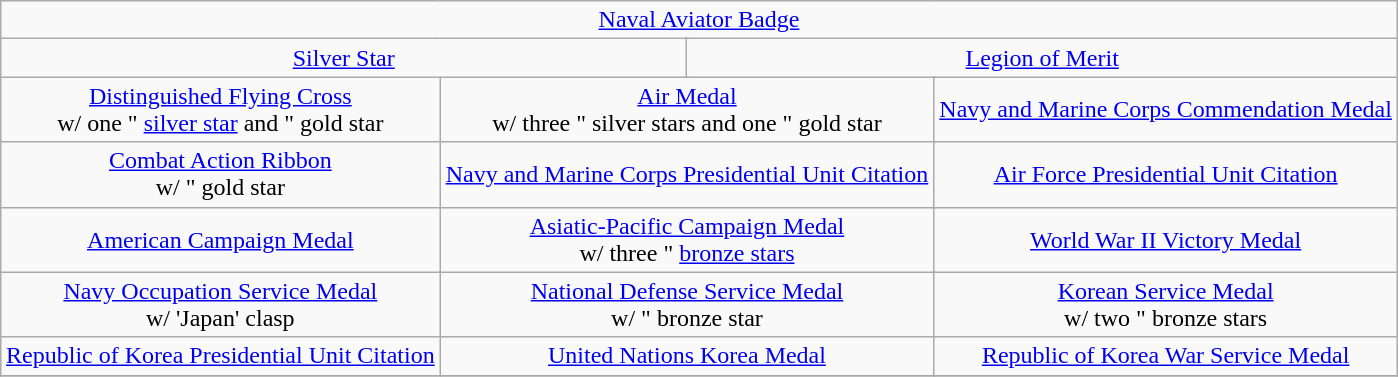<table class="wikitable" style="margin:1em auto; text-align:center;">
<tr>
<td colspan="12"><a href='#'>Naval Aviator Badge</a></td>
</tr>
<tr>
<td colspan="6"><a href='#'>Silver Star</a></td>
<td colspan="6"><a href='#'>Legion of Merit</a></td>
</tr>
<tr>
<td colspan="4"><a href='#'>Distinguished Flying Cross</a><br>w/ one " <a href='#'>silver star</a> and " gold star</td>
<td colspan="4"><a href='#'>Air Medal</a><br>w/ three " silver stars and one " gold star</td>
<td colspan="4"><a href='#'>Navy and Marine Corps Commendation Medal</a></td>
</tr>
<tr>
<td colspan="4"><a href='#'>Combat Action Ribbon</a><br>w/ " gold star</td>
<td colspan="4"><a href='#'>Navy and Marine Corps Presidential Unit Citation</a></td>
<td colspan="4"><a href='#'>Air Force Presidential Unit Citation</a></td>
</tr>
<tr>
<td colspan="4"><a href='#'>American Campaign Medal</a></td>
<td colspan="4"><a href='#'>Asiatic-Pacific Campaign Medal</a><br>w/ three " <a href='#'>bronze stars</a></td>
<td colspan="4"><a href='#'>World War II Victory Medal</a></td>
</tr>
<tr>
<td colspan="4"><a href='#'>Navy Occupation Service Medal</a><br>w/ 'Japan' clasp</td>
<td colspan="4"><a href='#'>National Defense Service Medal</a><br>w/ " bronze star</td>
<td colspan="4"><a href='#'>Korean Service Medal</a><br>w/ two " bronze stars</td>
</tr>
<tr>
<td colspan="4"><a href='#'>Republic of Korea Presidential Unit Citation</a></td>
<td colspan="4"><a href='#'>United Nations Korea Medal</a></td>
<td colspan="4"><a href='#'>Republic of Korea War Service Medal</a></td>
</tr>
<tr>
</tr>
</table>
